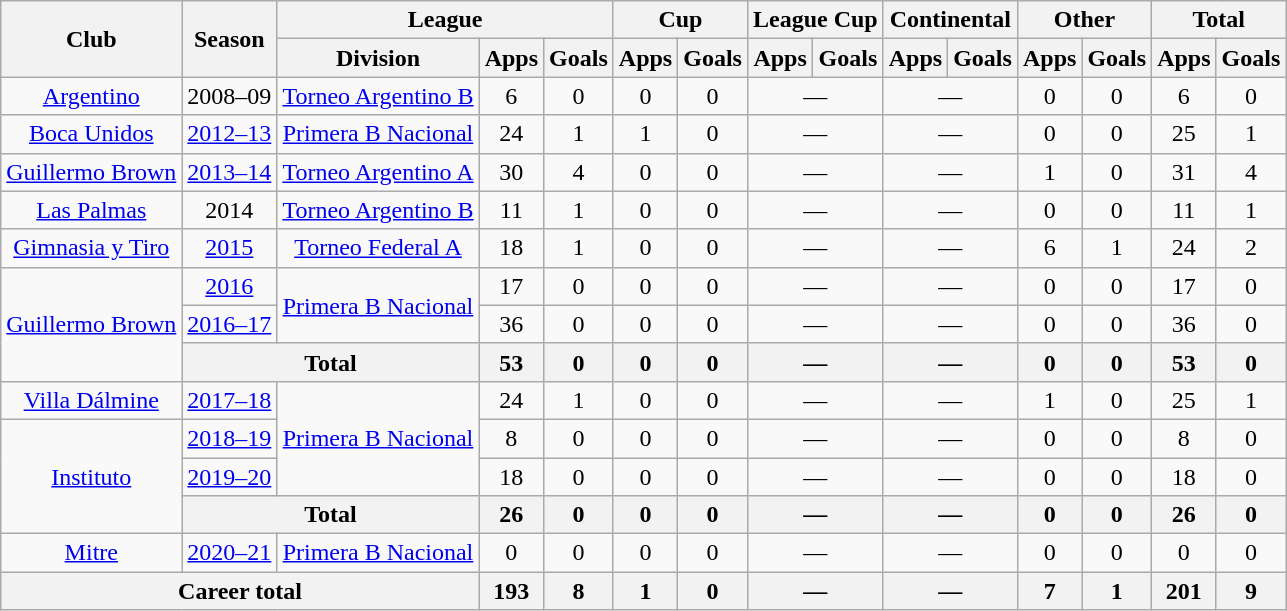<table class="wikitable" style="text-align:center">
<tr>
<th rowspan="2">Club</th>
<th rowspan="2">Season</th>
<th colspan="3">League</th>
<th colspan="2">Cup</th>
<th colspan="2">League Cup</th>
<th colspan="2">Continental</th>
<th colspan="2">Other</th>
<th colspan="2">Total</th>
</tr>
<tr>
<th>Division</th>
<th>Apps</th>
<th>Goals</th>
<th>Apps</th>
<th>Goals</th>
<th>Apps</th>
<th>Goals</th>
<th>Apps</th>
<th>Goals</th>
<th>Apps</th>
<th>Goals</th>
<th>Apps</th>
<th>Goals</th>
</tr>
<tr>
<td rowspan="1"><a href='#'>Argentino</a></td>
<td>2008–09</td>
<td rowspan="1"><a href='#'>Torneo Argentino B</a></td>
<td>6</td>
<td>0</td>
<td>0</td>
<td>0</td>
<td colspan="2">—</td>
<td colspan="2">—</td>
<td>0</td>
<td>0</td>
<td>6</td>
<td>0</td>
</tr>
<tr>
<td rowspan="1"><a href='#'>Boca Unidos</a></td>
<td><a href='#'>2012–13</a></td>
<td rowspan="1"><a href='#'>Primera B Nacional</a></td>
<td>24</td>
<td>1</td>
<td>1</td>
<td>0</td>
<td colspan="2">—</td>
<td colspan="2">—</td>
<td>0</td>
<td>0</td>
<td>25</td>
<td>1</td>
</tr>
<tr>
<td rowspan="1"><a href='#'>Guillermo Brown</a></td>
<td><a href='#'>2013–14</a></td>
<td rowspan="1"><a href='#'>Torneo Argentino A</a></td>
<td>30</td>
<td>4</td>
<td>0</td>
<td>0</td>
<td colspan="2">—</td>
<td colspan="2">—</td>
<td>1</td>
<td>0</td>
<td>31</td>
<td>4</td>
</tr>
<tr>
<td rowspan="1"><a href='#'>Las Palmas</a></td>
<td>2014</td>
<td rowspan="1"><a href='#'>Torneo Argentino B</a></td>
<td>11</td>
<td>1</td>
<td>0</td>
<td>0</td>
<td colspan="2">—</td>
<td colspan="2">—</td>
<td>0</td>
<td>0</td>
<td>11</td>
<td>1</td>
</tr>
<tr>
<td rowspan="1"><a href='#'>Gimnasia y Tiro</a></td>
<td><a href='#'>2015</a></td>
<td rowspan="1"><a href='#'>Torneo Federal A</a></td>
<td>18</td>
<td>1</td>
<td>0</td>
<td>0</td>
<td colspan="2">—</td>
<td colspan="2">—</td>
<td>6</td>
<td>1</td>
<td>24</td>
<td>2</td>
</tr>
<tr>
<td rowspan="3"><a href='#'>Guillermo Brown</a></td>
<td><a href='#'>2016</a></td>
<td rowspan="2"><a href='#'>Primera B Nacional</a></td>
<td>17</td>
<td>0</td>
<td>0</td>
<td>0</td>
<td colspan="2">—</td>
<td colspan="2">—</td>
<td>0</td>
<td>0</td>
<td>17</td>
<td>0</td>
</tr>
<tr>
<td><a href='#'>2016–17</a></td>
<td>36</td>
<td>0</td>
<td>0</td>
<td>0</td>
<td colspan="2">—</td>
<td colspan="2">—</td>
<td>0</td>
<td>0</td>
<td>36</td>
<td>0</td>
</tr>
<tr>
<th colspan="2">Total</th>
<th>53</th>
<th>0</th>
<th>0</th>
<th>0</th>
<th colspan="2">—</th>
<th colspan="2">—</th>
<th>0</th>
<th>0</th>
<th>53</th>
<th>0</th>
</tr>
<tr>
<td rowspan="1"><a href='#'>Villa Dálmine</a></td>
<td><a href='#'>2017–18</a></td>
<td rowspan="3"><a href='#'>Primera B Nacional</a></td>
<td>24</td>
<td>1</td>
<td>0</td>
<td>0</td>
<td colspan="2">—</td>
<td colspan="2">—</td>
<td>1</td>
<td>0</td>
<td>25</td>
<td>1</td>
</tr>
<tr>
<td rowspan="3"><a href='#'>Instituto</a></td>
<td><a href='#'>2018–19</a></td>
<td>8</td>
<td>0</td>
<td>0</td>
<td>0</td>
<td colspan="2">—</td>
<td colspan="2">—</td>
<td>0</td>
<td>0</td>
<td>8</td>
<td>0</td>
</tr>
<tr>
<td><a href='#'>2019–20</a></td>
<td>18</td>
<td>0</td>
<td>0</td>
<td>0</td>
<td colspan="2">—</td>
<td colspan="2">—</td>
<td>0</td>
<td>0</td>
<td>18</td>
<td>0</td>
</tr>
<tr>
<th colspan="2">Total</th>
<th>26</th>
<th>0</th>
<th>0</th>
<th>0</th>
<th colspan="2">—</th>
<th colspan="2">—</th>
<th>0</th>
<th>0</th>
<th>26</th>
<th>0</th>
</tr>
<tr>
<td rowspan="1"><a href='#'>Mitre</a></td>
<td><a href='#'>2020–21</a></td>
<td rowspan="1"><a href='#'>Primera B Nacional</a></td>
<td>0</td>
<td>0</td>
<td>0</td>
<td>0</td>
<td colspan="2">—</td>
<td colspan="2">—</td>
<td>0</td>
<td>0</td>
<td>0</td>
<td>0</td>
</tr>
<tr>
<th colspan="3">Career total</th>
<th>193</th>
<th>8</th>
<th>1</th>
<th>0</th>
<th colspan="2">—</th>
<th colspan="2">—</th>
<th>7</th>
<th>1</th>
<th>201</th>
<th>9</th>
</tr>
</table>
